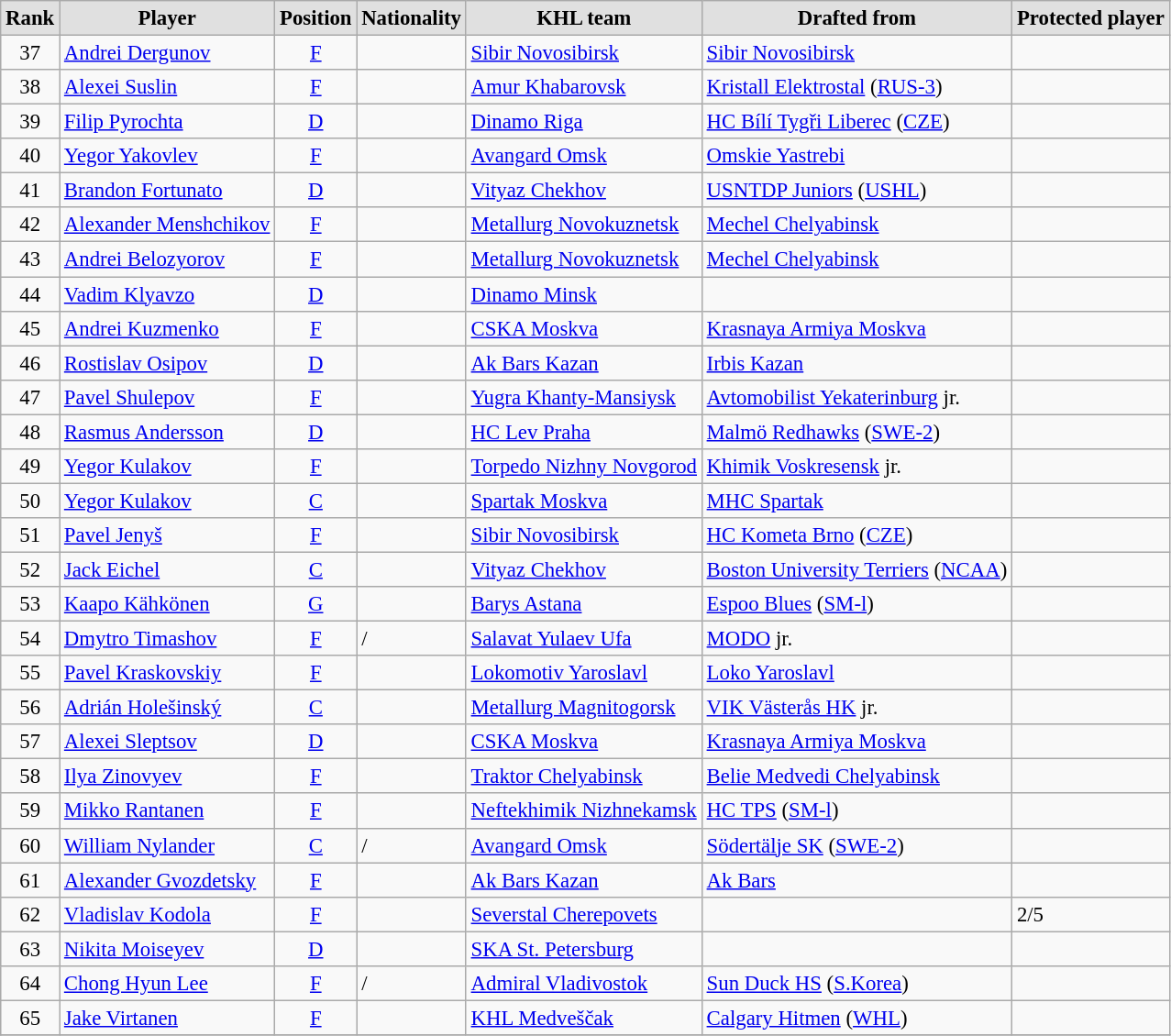<table style="font-size: 95%; text-align: left;" class="wikitable alternance">
<tr>
<th scope="col" style="background: #e0e0e0;">Rank</th>
<th scope="col" style="background: #e0e0e0;">Player</th>
<th scope="col" style="background: #e0e0e0;">Position</th>
<th scope="col" style="background: #e0e0e0;">Nationality</th>
<th scope="col" style="background: #e0e0e0;">KHL team</th>
<th scope="col" style="background: #e0e0e0;">Drafted from</th>
<th scope="col" style="background: #e0e0e0;">Protected player</th>
</tr>
<tr>
<td align="center">37</td>
<td><a href='#'>Andrei Dergunov</a></td>
<td align="center"><a href='#'>F</a></td>
<td></td>
<td><a href='#'>Sibir Novosibirsk</a></td>
<td><a href='#'>Sibir Novosibirsk</a></td>
<td></td>
</tr>
<tr>
<td align="center">38</td>
<td><a href='#'>Alexei Suslin</a></td>
<td align="center"><a href='#'>F</a></td>
<td></td>
<td><a href='#'>Amur Khabarovsk</a></td>
<td><a href='#'>Kristall Elektrostal</a> (<a href='#'>RUS-3</a>)</td>
<td></td>
</tr>
<tr>
<td align="center">39</td>
<td><a href='#'>Filip Pyrochta</a></td>
<td align="center"><a href='#'>D</a></td>
<td></td>
<td><a href='#'>Dinamo Riga</a></td>
<td><a href='#'>HC Bílí Tygři Liberec</a> (<a href='#'>CZE</a>)</td>
<td></td>
</tr>
<tr>
<td align="center">40</td>
<td><a href='#'>Yegor Yakovlev</a></td>
<td align="center"><a href='#'>F</a></td>
<td></td>
<td><a href='#'>Avangard Omsk</a></td>
<td><a href='#'>Omskie Yastrebi</a></td>
<td></td>
</tr>
<tr>
<td align="center">41</td>
<td><a href='#'>Brandon Fortunato</a></td>
<td align="center"><a href='#'>D</a></td>
<td></td>
<td><a href='#'>Vityaz Chekhov</a></td>
<td><a href='#'>USNTDP Juniors</a> (<a href='#'>USHL</a>)</td>
<td></td>
</tr>
<tr>
<td align="center">42</td>
<td><a href='#'>Alexander Menshchikov</a></td>
<td align="center"><a href='#'>F</a></td>
<td></td>
<td><a href='#'>Metallurg Novokuznetsk</a></td>
<td><a href='#'>Mechel Chelyabinsk</a></td>
<td></td>
</tr>
<tr>
<td align="center">43</td>
<td><a href='#'>Andrei Belozyorov</a></td>
<td align="center"><a href='#'>F</a></td>
<td></td>
<td><a href='#'>Metallurg Novokuznetsk</a></td>
<td><a href='#'>Mechel Chelyabinsk</a></td>
<td></td>
</tr>
<tr>
<td align="center">44</td>
<td><a href='#'>Vadim Klyavzo</a></td>
<td align="center"><a href='#'>D</a></td>
<td></td>
<td><a href='#'>Dinamo Minsk</a></td>
<td></td>
<td></td>
</tr>
<tr>
<td align="center">45</td>
<td><a href='#'>Andrei Kuzmenko</a></td>
<td align="center"><a href='#'>F</a></td>
<td></td>
<td><a href='#'>CSKA Moskva</a></td>
<td><a href='#'>Krasnaya Armiya Moskva</a></td>
<td></td>
</tr>
<tr>
<td align="center">46</td>
<td><a href='#'>Rostislav Osipov</a></td>
<td align="center"><a href='#'>D</a></td>
<td></td>
<td><a href='#'>Ak Bars Kazan</a></td>
<td><a href='#'>Irbis Kazan</a></td>
<td></td>
</tr>
<tr>
<td align="center">47</td>
<td><a href='#'>Pavel Shulepov</a></td>
<td align="center"><a href='#'>F</a></td>
<td></td>
<td><a href='#'>Yugra Khanty-Mansiysk</a></td>
<td><a href='#'>Avtomobilist Yekaterinburg</a> jr.</td>
<td></td>
</tr>
<tr>
<td align="center">48</td>
<td><a href='#'>Rasmus Andersson</a></td>
<td align="center"><a href='#'>D</a></td>
<td></td>
<td><a href='#'>HC Lev Praha</a></td>
<td><a href='#'>Malmö Redhawks</a> (<a href='#'>SWE-2</a>)</td>
<td></td>
</tr>
<tr>
<td align="center">49</td>
<td><a href='#'>Yegor Kulakov</a></td>
<td align="center"><a href='#'>F</a></td>
<td></td>
<td><a href='#'>Torpedo Nizhny Novgorod</a></td>
<td><a href='#'>Khimik Voskresensk</a> jr.</td>
<td></td>
</tr>
<tr>
<td align="center">50</td>
<td><a href='#'>Yegor Kulakov</a></td>
<td align="center"><a href='#'>C</a></td>
<td></td>
<td><a href='#'>Spartak Moskva</a></td>
<td><a href='#'>MHC Spartak</a></td>
<td></td>
</tr>
<tr>
<td align="center">51</td>
<td><a href='#'>Pavel Jenyš</a></td>
<td align="center"><a href='#'>F</a></td>
<td></td>
<td><a href='#'>Sibir Novosibirsk</a></td>
<td><a href='#'>HC Kometa Brno</a> (<a href='#'>CZE</a>)</td>
<td></td>
</tr>
<tr>
<td align="center">52</td>
<td><a href='#'>Jack Eichel</a></td>
<td align="center"><a href='#'>C</a></td>
<td></td>
<td><a href='#'>Vityaz Chekhov</a></td>
<td><a href='#'>Boston University Terriers</a> (<a href='#'>NCAA</a>)</td>
<td></td>
</tr>
<tr>
<td align="center">53</td>
<td><a href='#'>Kaapo Kähkönen</a></td>
<td align="center"><a href='#'>G</a></td>
<td></td>
<td><a href='#'>Barys Astana</a></td>
<td><a href='#'>Espoo Blues</a> (<a href='#'>SM-l</a>)</td>
<td></td>
</tr>
<tr>
<td align="center">54</td>
<td><a href='#'>Dmytro Timashov</a></td>
<td align="center"><a href='#'>F</a></td>
<td> / </td>
<td><a href='#'>Salavat Yulaev Ufa</a></td>
<td><a href='#'>MODO</a> jr.</td>
<td></td>
</tr>
<tr>
<td align="center">55</td>
<td><a href='#'>Pavel Kraskovskiy</a></td>
<td align="center"><a href='#'>F</a></td>
<td></td>
<td><a href='#'>Lokomotiv Yaroslavl</a></td>
<td><a href='#'>Loko Yaroslavl</a></td>
<td></td>
</tr>
<tr>
<td align="center">56</td>
<td><a href='#'>Adrián Holešinský</a></td>
<td align="center"><a href='#'>C</a></td>
<td></td>
<td><a href='#'>Metallurg Magnitogorsk</a></td>
<td><a href='#'>VIK Västerås HK</a> jr.</td>
<td></td>
</tr>
<tr>
<td align="center">57</td>
<td><a href='#'>Alexei Sleptsov</a></td>
<td align="center"><a href='#'>D</a></td>
<td></td>
<td><a href='#'>CSKA Moskva</a></td>
<td><a href='#'>Krasnaya Armiya Moskva</a></td>
<td></td>
</tr>
<tr>
<td align="center">58</td>
<td><a href='#'>Ilya Zinovyev</a></td>
<td align="center"><a href='#'>F</a></td>
<td></td>
<td><a href='#'>Traktor Chelyabinsk</a></td>
<td><a href='#'>Belie Medvedi Chelyabinsk</a></td>
<td></td>
</tr>
<tr>
<td align="center">59</td>
<td><a href='#'>Mikko Rantanen</a></td>
<td align="center"><a href='#'>F</a></td>
<td></td>
<td><a href='#'>Neftekhimik Nizhnekamsk</a></td>
<td><a href='#'>HC TPS</a> (<a href='#'>SM-l</a>)</td>
<td></td>
</tr>
<tr>
<td align="center">60</td>
<td><a href='#'>William Nylander</a></td>
<td align="center"><a href='#'>C</a></td>
<td> / </td>
<td><a href='#'>Avangard Omsk</a></td>
<td><a href='#'>Södertälje SK</a> (<a href='#'>SWE-2</a>)</td>
<td></td>
</tr>
<tr>
<td align="center">61</td>
<td><a href='#'>Alexander Gvozdetsky</a></td>
<td align="center"><a href='#'>F</a></td>
<td></td>
<td><a href='#'>Ak Bars Kazan</a></td>
<td><a href='#'>Ak Bars</a></td>
<td></td>
</tr>
<tr>
<td align="center">62</td>
<td><a href='#'>Vladislav Kodola</a></td>
<td align="center"><a href='#'>F</a></td>
<td></td>
<td><a href='#'>Severstal Cherepovets</a></td>
<td></td>
<td>2/5</td>
</tr>
<tr>
<td align="center">63</td>
<td><a href='#'>Nikita Moiseyev</a></td>
<td align="center"><a href='#'>D</a></td>
<td></td>
<td><a href='#'>SKA St. Petersburg</a></td>
<td></td>
<td></td>
</tr>
<tr>
<td align="center">64</td>
<td><a href='#'>Chong Hyun Lee</a></td>
<td align="center"><a href='#'>F</a></td>
<td> / </td>
<td><a href='#'>Admiral Vladivostok</a></td>
<td><a href='#'>Sun Duck HS</a> (<a href='#'>S.Korea</a>)</td>
<td></td>
</tr>
<tr>
<td align="center">65</td>
<td><a href='#'>Jake Virtanen</a></td>
<td align="center"><a href='#'>F</a></td>
<td></td>
<td><a href='#'>KHL Medveščak</a></td>
<td><a href='#'>Calgary Hitmen</a> (<a href='#'>WHL</a>)</td>
<td></td>
</tr>
<tr>
</tr>
</table>
